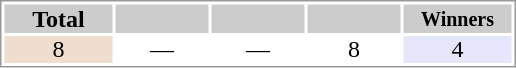<table style="border: 1px solid #999; background-color:#FFFFFF; line-height:16px; text-align:center">
<tr>
<th style="background-color: #ccc;" width="70">Total</th>
<th style="background-color: #ccc;" width="60"><small></small></th>
<th style="background-color: #ccc;" width="60"><small></small></th>
<th style="background-color: #ccc;" width="60"><small></small></th>
<th style="background-color: #ccc;" width="70"><small>Winners</small></th>
</tr>
<tr>
<td bgcolor=#EFDECD>8</td>
<td>—</td>
<td>—</td>
<td>8</td>
<td bgcolor="#E6E6FA">4</td>
</tr>
</table>
